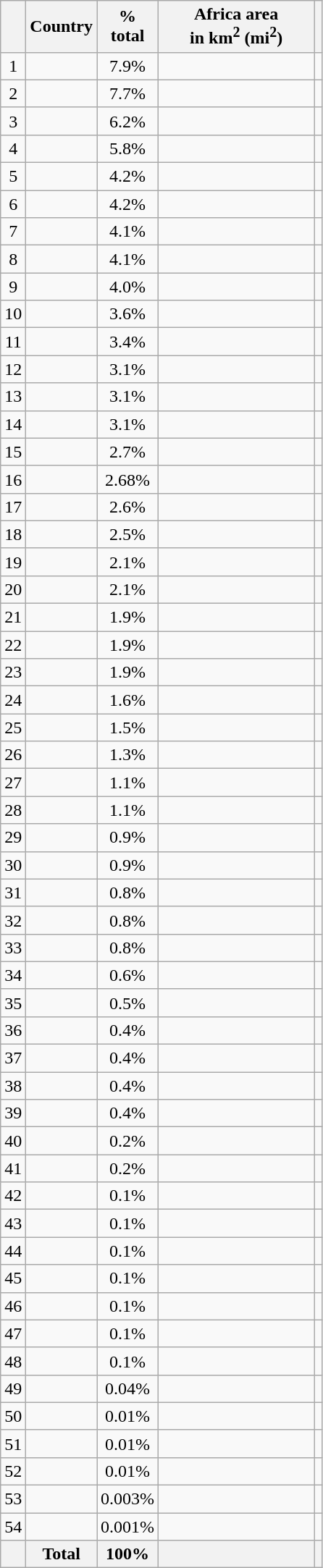<table class="sortable wikitable sticky-header col2left" style="text-align: center">
<tr>
<th></th>
<th>Country</th>
<th>%<br>total</th>
<th style=width:8.5em>Africa area<br>in km<sup>2</sup> (mi<sup>2</sup>)</th>
<th class="unsortable"></th>
</tr>
<tr>
<td>1</td>
<td></td>
<td>7.9%</td>
<td></td>
<td></td>
</tr>
<tr>
<td>2</td>
<td></td>
<td>7.7%</td>
<td></td>
<td></td>
</tr>
<tr>
<td>3</td>
<td></td>
<td>6.2%</td>
<td></td>
<td></td>
</tr>
<tr>
<td>4</td>
<td></td>
<td>5.8%</td>
<td></td>
<td></td>
</tr>
<tr>
<td>5</td>
<td></td>
<td>4.2%</td>
<td></td>
<td></td>
</tr>
<tr>
<td>6</td>
<td></td>
<td>4.2%</td>
<td></td>
<td></td>
</tr>
<tr>
<td>7</td>
<td></td>
<td>4.1%</td>
<td></td>
<td></td>
</tr>
<tr>
<td>8</td>
<td></td>
<td>4.1%</td>
<td></td>
<td></td>
</tr>
<tr>
<td>9</td>
<td></td>
<td>4.0%</td>
<td></td>
<td></td>
</tr>
<tr>
<td>10</td>
<td></td>
<td>3.6%</td>
<td></td>
<td></td>
</tr>
<tr>
<td>11</td>
<td></td>
<td>3.4%</td>
<td></td>
<td></td>
</tr>
<tr>
<td>12</td>
<td></td>
<td>3.1%</td>
<td></td>
<td></td>
</tr>
<tr>
<td>13</td>
<td></td>
<td>3.1%</td>
<td></td>
<td></td>
</tr>
<tr>
<td>14</td>
<td></td>
<td>3.1%</td>
<td></td>
<td></td>
</tr>
<tr>
<td>15</td>
<td></td>
<td>2.7%</td>
<td></td>
<td></td>
</tr>
<tr>
<td>16</td>
<td></td>
<td>2.68%</td>
<td></td>
<td></td>
</tr>
<tr>
<td>17</td>
<td></td>
<td>2.6%</td>
<td></td>
<td></td>
</tr>
<tr>
<td>18</td>
<td></td>
<td>2.5%</td>
<td></td>
<td></td>
</tr>
<tr>
<td>19</td>
<td></td>
<td>2.1%</td>
<td></td>
<td></td>
</tr>
<tr>
<td>20</td>
<td></td>
<td>2.1%</td>
<td></td>
<td></td>
</tr>
<tr>
<td>21</td>
<td></td>
<td>1.9%</td>
<td></td>
<td></td>
</tr>
<tr>
<td>22</td>
<td></td>
<td>1.9%</td>
<td></td>
<td></td>
</tr>
<tr>
<td>23</td>
<td></td>
<td>1.9%</td>
<td></td>
<td></td>
</tr>
<tr>
<td>24</td>
<td></td>
<td>1.6%</td>
<td></td>
<td></td>
</tr>
<tr>
<td>25</td>
<td></td>
<td>1.5%</td>
<td></td>
<td></td>
</tr>
<tr>
<td>26</td>
<td></td>
<td>1.3%</td>
<td></td>
<td></td>
</tr>
<tr>
<td>27</td>
<td align="left"></td>
<td>1.1%</td>
<td></td>
<td></td>
</tr>
<tr>
<td>28</td>
<td></td>
<td>1.1%</td>
<td></td>
<td></td>
</tr>
<tr>
<td>29</td>
<td></td>
<td>0.9%</td>
<td></td>
<td></td>
</tr>
<tr>
<td>30</td>
<td></td>
<td>0.9%</td>
<td></td>
<td></td>
</tr>
<tr>
<td>31</td>
<td></td>
<td>0.8%</td>
<td></td>
<td></td>
</tr>
<tr>
<td>32</td>
<td></td>
<td>0.8%</td>
<td></td>
<td></td>
</tr>
<tr>
<td>33</td>
<td></td>
<td>0.8%</td>
<td></td>
<td></td>
</tr>
<tr>
<td>34</td>
<td></td>
<td>0.6%</td>
<td></td>
<td></td>
</tr>
<tr>
<td>35</td>
<td></td>
<td>0.5%</td>
<td></td>
<td></td>
</tr>
<tr>
<td>36</td>
<td></td>
<td>0.4%</td>
<td></td>
<td></td>
</tr>
<tr>
<td>37</td>
<td></td>
<td>0.4%</td>
<td></td>
<td></td>
</tr>
<tr>
<td>38</td>
<td></td>
<td>0.4%</td>
<td></td>
<td></td>
</tr>
<tr>
<td>39</td>
<td></td>
<td>0.4%</td>
<td></td>
<td></td>
</tr>
<tr>
<td>40</td>
<td></td>
<td>0.2%</td>
<td></td>
<td></td>
</tr>
<tr>
<td>41</td>
<td></td>
<td>0.2%</td>
<td></td>
<td></td>
</tr>
<tr>
<td>42</td>
<td></td>
<td>0.1%</td>
<td></td>
<td></td>
</tr>
<tr>
<td>43</td>
<td></td>
<td>0.1%</td>
<td></td>
<td></td>
</tr>
<tr>
<td>44</td>
<td></td>
<td>0.1%</td>
<td></td>
<td></td>
</tr>
<tr>
<td>45</td>
<td></td>
<td>0.1%</td>
<td></td>
<td></td>
</tr>
<tr>
<td>46</td>
<td></td>
<td>0.1%</td>
<td></td>
<td></td>
</tr>
<tr>
<td>47</td>
<td></td>
<td>0.1%</td>
<td></td>
<td></td>
</tr>
<tr>
<td>48</td>
<td></td>
<td>0.1%</td>
<td></td>
<td></td>
</tr>
<tr>
<td>49</td>
<td></td>
<td>0.04%</td>
<td></td>
<td></td>
</tr>
<tr>
<td>50</td>
<td></td>
<td>0.01%</td>
<td></td>
<td></td>
</tr>
<tr>
<td>51</td>
<td></td>
<td>0.01%</td>
<td></td>
<td></td>
</tr>
<tr>
<td>52</td>
<td></td>
<td>0.01%</td>
<td></td>
<td></td>
</tr>
<tr>
<td>53</td>
<td></td>
<td>0.003%</td>
<td></td>
<td></td>
</tr>
<tr>
<td>54</td>
<td></td>
<td>0.001%</td>
<td></td>
<td></td>
</tr>
<tr>
<th></th>
<th>Total</th>
<th>100%</th>
<th></th>
<th></th>
</tr>
</table>
